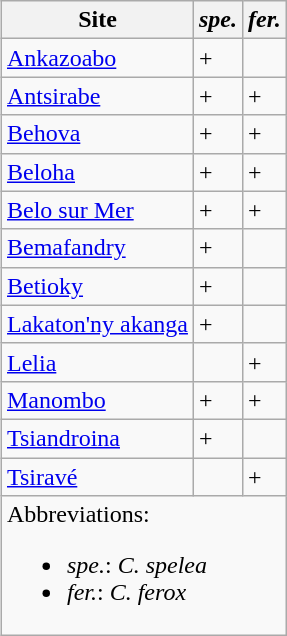<table class="wikitable" align="right" style="margin-left: 0.5em; margin-top: 0em">
<tr>
<th>Site</th>
<th><em>spe.</em></th>
<th><em>fer.</em></th>
</tr>
<tr>
<td><a href='#'>Ankazoabo</a></td>
<td>+</td>
<td></td>
</tr>
<tr>
<td><a href='#'>Antsirabe</a></td>
<td>+</td>
<td>+</td>
</tr>
<tr>
<td><a href='#'>Behova</a></td>
<td>+</td>
<td>+</td>
</tr>
<tr>
<td><a href='#'>Beloha</a></td>
<td>+</td>
<td>+</td>
</tr>
<tr>
<td><a href='#'>Belo sur Mer</a></td>
<td>+</td>
<td>+</td>
</tr>
<tr>
<td><a href='#'>Bemafandry</a></td>
<td>+</td>
<td></td>
</tr>
<tr>
<td><a href='#'>Betioky</a></td>
<td>+</td>
<td></td>
</tr>
<tr>
<td><a href='#'>Lakaton'ny akanga</a></td>
<td>+</td>
<td></td>
</tr>
<tr>
<td><a href='#'>Lelia</a></td>
<td></td>
<td>+</td>
</tr>
<tr>
<td><a href='#'>Manombo</a></td>
<td>+</td>
<td>+</td>
</tr>
<tr>
<td><a href='#'>Tsiandroina</a></td>
<td>+</td>
<td></td>
</tr>
<tr>
<td><a href='#'>Tsiravé</a></td>
<td></td>
<td>+</td>
</tr>
<tr>
<td colspan="3">Abbreviations:<br><ul><li><em>spe.</em>: <em>C. spelea</em></li><li><em>fer.</em>: <em>C. ferox</em></li></ul></td>
</tr>
</table>
